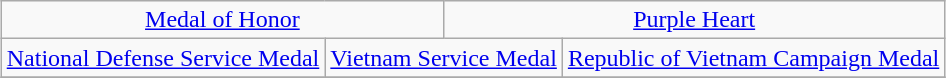<table class="wikitable" style="margin:1em auto; text-align:center;">
<tr>
<td colspan="3"><a href='#'>Medal of Honor</a></td>
<td colspan="3"><a href='#'>Purple Heart</a></td>
</tr>
<tr>
<td colspan="2"><a href='#'>National Defense Service Medal</a></td>
<td colspan="2"><a href='#'>Vietnam Service Medal</a></td>
<td colspan="2"><a href='#'>Republic of Vietnam Campaign Medal</a></td>
</tr>
<tr>
</tr>
</table>
